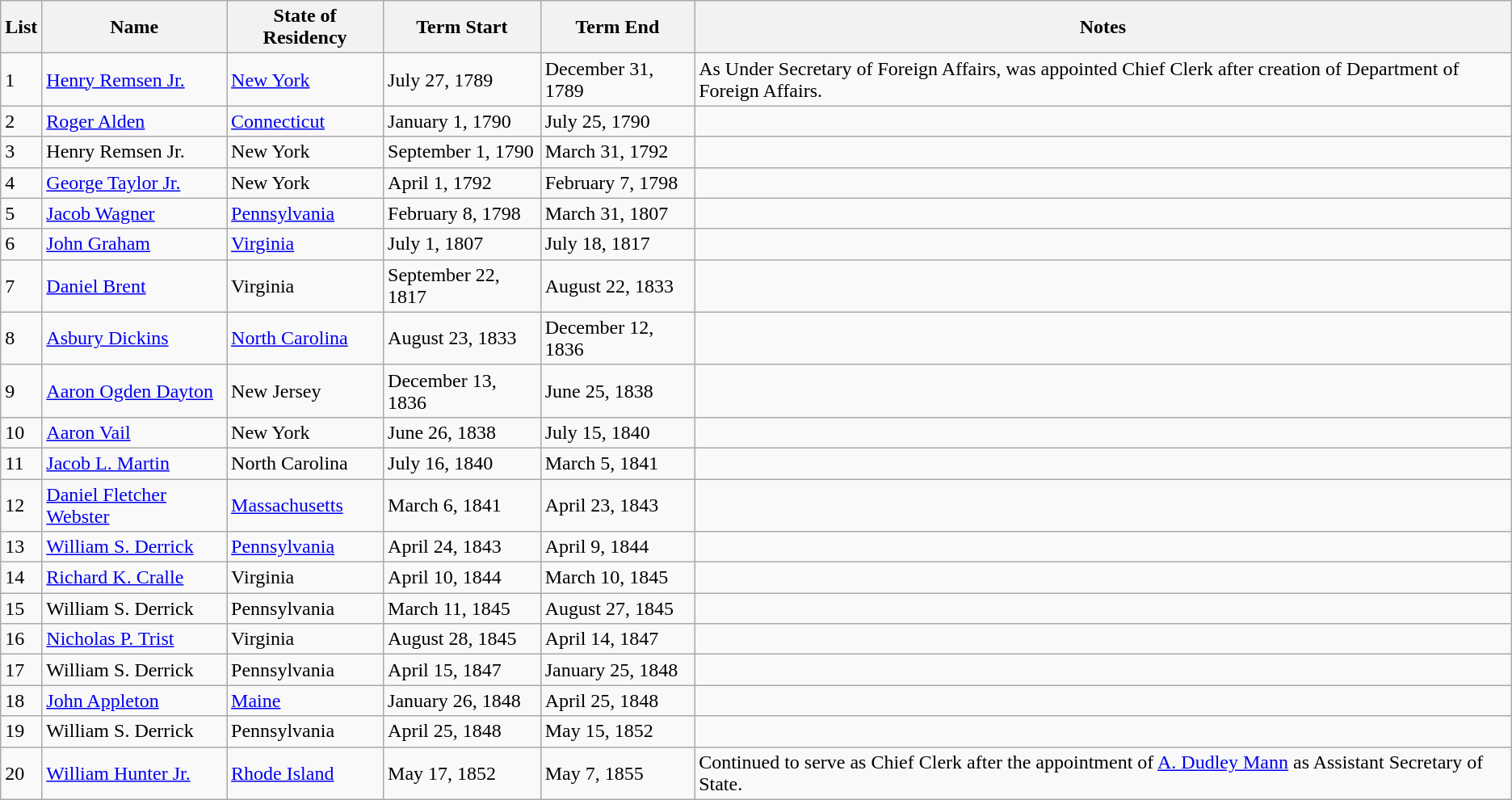<table class="wikitable sortable">
<tr>
<th>List</th>
<th>Name</th>
<th>State of Residency</th>
<th>Term Start</th>
<th>Term End</th>
<th>Notes</th>
</tr>
<tr>
<td>1</td>
<td><a href='#'>Henry Remsen Jr.</a></td>
<td><a href='#'>New York</a></td>
<td>July 27, 1789</td>
<td>December 31, 1789</td>
<td>As Under Secretary of Foreign Affairs, was appointed Chief Clerk after creation of Department of Foreign Affairs.</td>
</tr>
<tr>
<td>2</td>
<td><a href='#'>Roger Alden</a></td>
<td><a href='#'>Connecticut</a></td>
<td>January 1, 1790</td>
<td>July 25, 1790</td>
<td></td>
</tr>
<tr>
<td>3</td>
<td>Henry Remsen Jr.</td>
<td>New York</td>
<td>September 1, 1790</td>
<td>March 31, 1792</td>
<td></td>
</tr>
<tr>
<td>4</td>
<td><a href='#'>George Taylor Jr.</a></td>
<td>New York</td>
<td>April 1, 1792</td>
<td>February 7, 1798</td>
<td></td>
</tr>
<tr>
<td>5</td>
<td><a href='#'>Jacob Wagner</a></td>
<td><a href='#'>Pennsylvania</a></td>
<td>February 8, 1798</td>
<td>March 31, 1807</td>
<td></td>
</tr>
<tr>
<td>6</td>
<td><a href='#'>John Graham</a></td>
<td><a href='#'>Virginia</a></td>
<td>July 1, 1807</td>
<td>July 18, 1817</td>
<td></td>
</tr>
<tr>
<td>7</td>
<td><a href='#'>Daniel Brent</a></td>
<td>Virginia</td>
<td>September 22, 1817</td>
<td>August 22, 1833</td>
</tr>
<tr>
<td>8</td>
<td><a href='#'>Asbury Dickins</a></td>
<td><a href='#'>North Carolina</a></td>
<td>August 23, 1833</td>
<td>December 12, 1836</td>
<td></td>
</tr>
<tr>
<td>9</td>
<td><a href='#'>Aaron Ogden Dayton</a></td>
<td>New Jersey</td>
<td>December 13, 1836</td>
<td>June 25, 1838</td>
<td></td>
</tr>
<tr>
<td>10</td>
<td><a href='#'>Aaron Vail</a></td>
<td>New York</td>
<td>June 26, 1838</td>
<td>July 15, 1840</td>
<td></td>
</tr>
<tr>
<td>11</td>
<td><a href='#'>Jacob L. Martin</a></td>
<td>North Carolina</td>
<td>July 16, 1840</td>
<td>March 5, 1841</td>
<td></td>
</tr>
<tr>
<td>12</td>
<td><a href='#'>Daniel Fletcher Webster</a></td>
<td><a href='#'>Massachusetts</a></td>
<td>March 6, 1841</td>
<td>April 23, 1843</td>
<td></td>
</tr>
<tr>
<td>13</td>
<td><a href='#'>William S. Derrick</a></td>
<td><a href='#'>Pennsylvania</a></td>
<td>April 24, 1843</td>
<td>April 9, 1844</td>
<td></td>
</tr>
<tr>
<td>14</td>
<td><a href='#'>Richard K. Cralle</a></td>
<td>Virginia</td>
<td>April 10, 1844</td>
<td>March 10, 1845</td>
<td></td>
</tr>
<tr>
<td>15</td>
<td>William S. Derrick</td>
<td>Pennsylvania</td>
<td>March 11, 1845</td>
<td>August 27, 1845</td>
<td></td>
</tr>
<tr>
<td>16</td>
<td><a href='#'>Nicholas P. Trist</a></td>
<td>Virginia</td>
<td>August 28, 1845</td>
<td>April 14, 1847</td>
<td></td>
</tr>
<tr>
<td>17</td>
<td>William S. Derrick</td>
<td>Pennsylvania</td>
<td>April 15, 1847</td>
<td>January 25, 1848</td>
<td></td>
</tr>
<tr>
<td>18</td>
<td><a href='#'>John Appleton</a></td>
<td><a href='#'>Maine</a></td>
<td>January 26, 1848</td>
<td>April 25, 1848</td>
<td></td>
</tr>
<tr>
<td>19</td>
<td>William S. Derrick</td>
<td>Pennsylvania</td>
<td>April 25, 1848</td>
<td>May 15, 1852</td>
<td></td>
</tr>
<tr>
<td>20</td>
<td><a href='#'>William Hunter Jr.</a></td>
<td><a href='#'>Rhode Island</a></td>
<td>May 17, 1852</td>
<td>May 7, 1855</td>
<td>Continued to serve as Chief Clerk after the appointment of <a href='#'>A. Dudley Mann</a> as Assistant Secretary of State.</td>
</tr>
</table>
